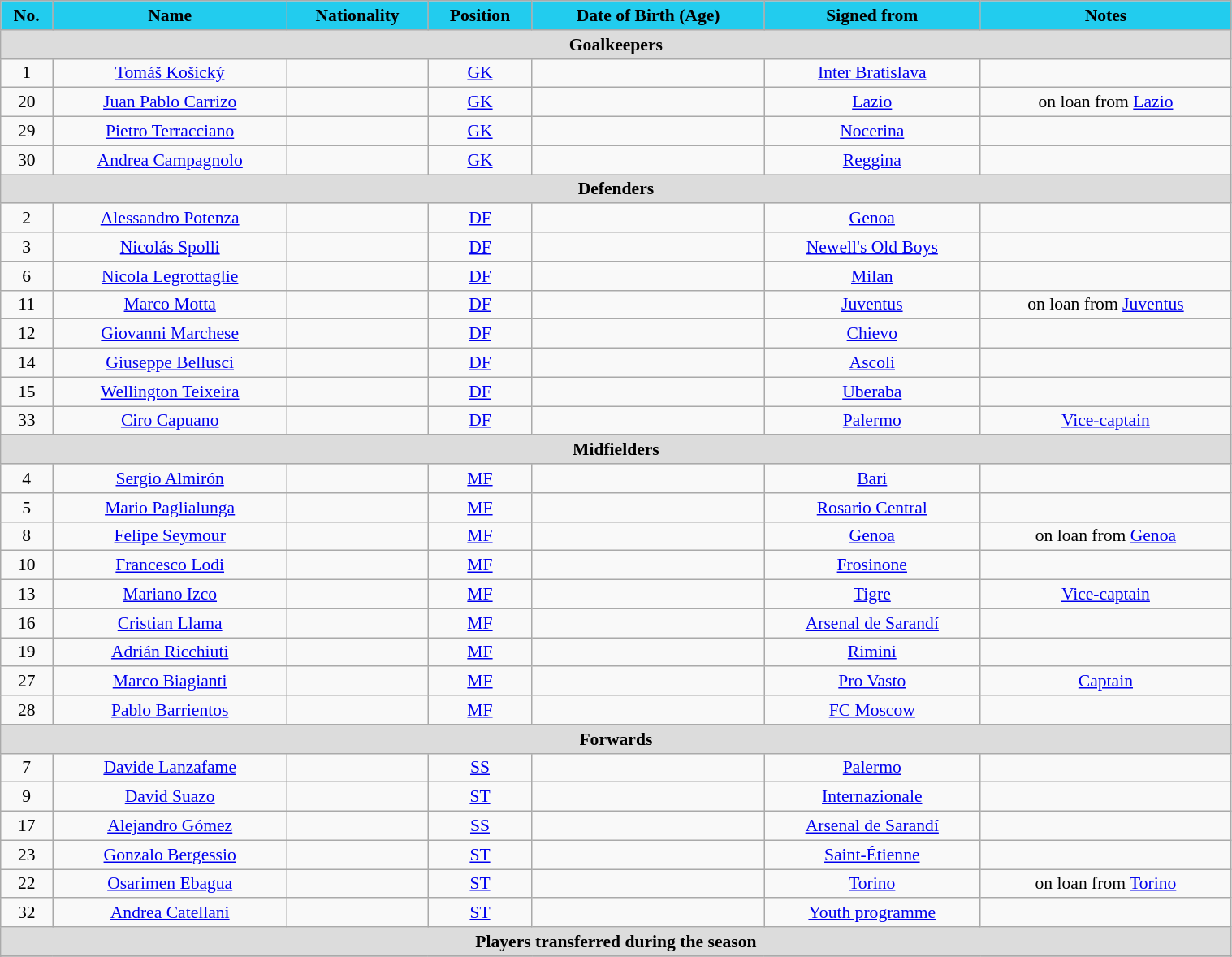<table class="wikitable" style="text-align: center; font-size:90%" width=80%>
<tr>
<th style="background: #22CCEE; color:black" align=right>No.</th>
<th style="background: #22CCEE; color:black" align=right>Name</th>
<th style="background: #22CCEE; color:black" align=right>Nationality</th>
<th style="background: #22CCEE; color:black" align=right>Position</th>
<th style="background: #22CCEE; color:black" align=right>Date of Birth (Age)</th>
<th style="background: #22CCEE; color:black" align=right>Signed from</th>
<th style="background: #22CCEE; color:black" align=right>Notes</th>
</tr>
<tr>
<th colspan=7 style="background: #DCDCDC" align=right>Goalkeepers</th>
</tr>
<tr>
<td>1</td>
<td><a href='#'>Tomáš Košický</a></td>
<td></td>
<td><a href='#'>GK</a></td>
<td></td>
<td> <a href='#'>Inter Bratislava</a></td>
<td></td>
</tr>
<tr>
<td>20</td>
<td><a href='#'>Juan Pablo Carrizo</a></td>
<td></td>
<td><a href='#'>GK</a></td>
<td></td>
<td><a href='#'>Lazio</a></td>
<td>on loan from <a href='#'>Lazio</a></td>
</tr>
<tr>
<td>29</td>
<td><a href='#'>Pietro Terracciano</a></td>
<td></td>
<td><a href='#'>GK</a></td>
<td></td>
<td><a href='#'>Nocerina</a></td>
<td></td>
</tr>
<tr>
<td>30</td>
<td><a href='#'>Andrea Campagnolo</a></td>
<td></td>
<td><a href='#'>GK</a></td>
<td></td>
<td><a href='#'>Reggina</a></td>
<td></td>
</tr>
<tr>
<th colspan=7 style="background: #DCDCDC" align=right>Defenders</th>
</tr>
<tr>
<td>2</td>
<td><a href='#'>Alessandro Potenza</a></td>
<td></td>
<td><a href='#'>DF</a></td>
<td></td>
<td><a href='#'>Genoa</a></td>
<td></td>
</tr>
<tr>
<td>3</td>
<td><a href='#'>Nicolás Spolli</a></td>
<td></td>
<td><a href='#'>DF</a></td>
<td></td>
<td> <a href='#'>Newell's Old Boys</a></td>
<td></td>
</tr>
<tr>
<td>6</td>
<td><a href='#'>Nicola Legrottaglie</a></td>
<td></td>
<td><a href='#'>DF</a></td>
<td></td>
<td><a href='#'>Milan</a></td>
<td></td>
</tr>
<tr>
<td>11</td>
<td><a href='#'>Marco Motta</a></td>
<td></td>
<td><a href='#'>DF</a></td>
<td></td>
<td><a href='#'>Juventus</a></td>
<td>on loan from <a href='#'>Juventus</a></td>
</tr>
<tr>
<td>12</td>
<td><a href='#'>Giovanni Marchese</a></td>
<td></td>
<td><a href='#'>DF</a></td>
<td></td>
<td><a href='#'>Chievo</a></td>
<td></td>
</tr>
<tr>
<td>14</td>
<td><a href='#'>Giuseppe Bellusci</a></td>
<td></td>
<td><a href='#'>DF</a></td>
<td></td>
<td><a href='#'>Ascoli</a></td>
<td></td>
</tr>
<tr>
<td>15</td>
<td><a href='#'>Wellington Teixeira</a></td>
<td></td>
<td><a href='#'>DF</a></td>
<td></td>
<td> <a href='#'>Uberaba</a></td>
<td></td>
</tr>
<tr>
<td>33</td>
<td><a href='#'>Ciro Capuano</a></td>
<td></td>
<td><a href='#'>DF</a></td>
<td></td>
<td><a href='#'>Palermo</a></td>
<td><a href='#'>Vice-captain</a></td>
</tr>
<tr>
<th colspan=7 style="background: #DCDCDC" align=right>Midfielders</th>
</tr>
<tr>
<td>4</td>
<td><a href='#'>Sergio Almirón</a></td>
<td></td>
<td><a href='#'>MF</a></td>
<td></td>
<td><a href='#'>Bari</a></td>
<td></td>
</tr>
<tr>
<td>5</td>
<td><a href='#'>Mario Paglialunga</a></td>
<td></td>
<td><a href='#'>MF</a></td>
<td></td>
<td> <a href='#'>Rosario Central</a></td>
<td></td>
</tr>
<tr>
<td>8</td>
<td><a href='#'>Felipe Seymour</a></td>
<td></td>
<td><a href='#'>MF</a></td>
<td></td>
<td><a href='#'>Genoa</a></td>
<td>on loan from <a href='#'>Genoa</a></td>
</tr>
<tr>
<td>10</td>
<td><a href='#'>Francesco Lodi</a></td>
<td></td>
<td><a href='#'>MF</a></td>
<td></td>
<td><a href='#'>Frosinone</a></td>
<td></td>
</tr>
<tr>
<td>13</td>
<td><a href='#'>Mariano Izco</a></td>
<td></td>
<td><a href='#'>MF</a></td>
<td></td>
<td> <a href='#'>Tigre</a></td>
<td><a href='#'>Vice-captain</a></td>
</tr>
<tr>
<td>16</td>
<td><a href='#'>Cristian Llama</a></td>
<td></td>
<td><a href='#'>MF</a></td>
<td></td>
<td> <a href='#'>Arsenal de Sarandí</a></td>
<td></td>
</tr>
<tr>
<td>19</td>
<td><a href='#'>Adrián Ricchiuti</a></td>
<td></td>
<td><a href='#'>MF</a></td>
<td></td>
<td><a href='#'>Rimini</a></td>
<td></td>
</tr>
<tr>
<td>27</td>
<td><a href='#'>Marco Biagianti</a></td>
<td></td>
<td><a href='#'>MF</a></td>
<td></td>
<td><a href='#'>Pro Vasto</a></td>
<td><a href='#'>Captain</a></td>
</tr>
<tr>
<td>28</td>
<td><a href='#'>Pablo Barrientos</a></td>
<td></td>
<td><a href='#'>MF</a></td>
<td></td>
<td> <a href='#'>FC Moscow</a></td>
<td></td>
</tr>
<tr>
<th colspan=7 style="background: #DCDCDC" align=right>Forwards</th>
</tr>
<tr>
<td>7</td>
<td><a href='#'>Davide Lanzafame</a></td>
<td></td>
<td><a href='#'>SS</a></td>
<td></td>
<td><a href='#'>Palermo</a></td>
<td></td>
</tr>
<tr>
<td>9</td>
<td><a href='#'>David Suazo</a></td>
<td></td>
<td><a href='#'>ST</a></td>
<td></td>
<td><a href='#'>Internazionale</a></td>
<td></td>
</tr>
<tr>
<td>17</td>
<td><a href='#'>Alejandro Gómez</a></td>
<td></td>
<td><a href='#'>SS</a></td>
<td></td>
<td> <a href='#'>Arsenal de Sarandí</a></td>
<td></td>
</tr>
<tr>
<td>23</td>
<td><a href='#'>Gonzalo Bergessio</a></td>
<td></td>
<td><a href='#'>ST</a></td>
<td></td>
<td> <a href='#'>Saint-Étienne</a></td>
<td></td>
</tr>
<tr>
<td>22</td>
<td><a href='#'>Osarimen Ebagua</a></td>
<td></td>
<td><a href='#'>ST</a></td>
<td></td>
<td><a href='#'>Torino</a></td>
<td>on loan from <a href='#'>Torino</a></td>
</tr>
<tr>
<td>32</td>
<td><a href='#'>Andrea Catellani</a></td>
<td></td>
<td><a href='#'>ST</a></td>
<td></td>
<td><a href='#'>Youth programme</a></td>
<td></td>
</tr>
<tr>
<th colspan="7"  style="background:#dcdcdc;">Players transferred during the season</th>
</tr>
<tr>
</tr>
<tr>
</tr>
</table>
